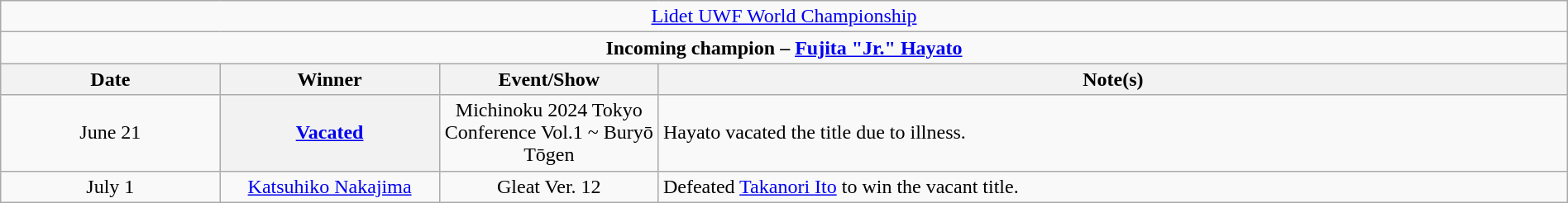<table class="wikitable" style="text-align:center; width:100%;">
<tr>
<td colspan="4" style="text-align: center;"><a href='#'>Lidet UWF World Championship</a></td>
</tr>
<tr>
<td colspan="4" style="text-align: center;"><strong>Incoming champion – <a href='#'>Fujita "Jr." Hayato</a></strong></td>
</tr>
<tr>
<th width=14%>Date</th>
<th width=14%>Winner</th>
<th width=14%>Event/Show</th>
<th width=58%>Note(s)</th>
</tr>
<tr>
<td>June 21</td>
<th><a href='#'>Vacated</a></th>
<td>Michinoku 2024 Tokyo Conference Vol.1 ~ Buryō Tōgen</td>
<td align=left>Hayato vacated the title due to illness.</td>
</tr>
<tr>
<td>July 1</td>
<td><a href='#'>Katsuhiko Nakajima</a></td>
<td>Gleat Ver. 12</td>
<td align=left>Defeated <a href='#'>Takanori Ito</a> to win the vacant title.</td>
</tr>
</table>
